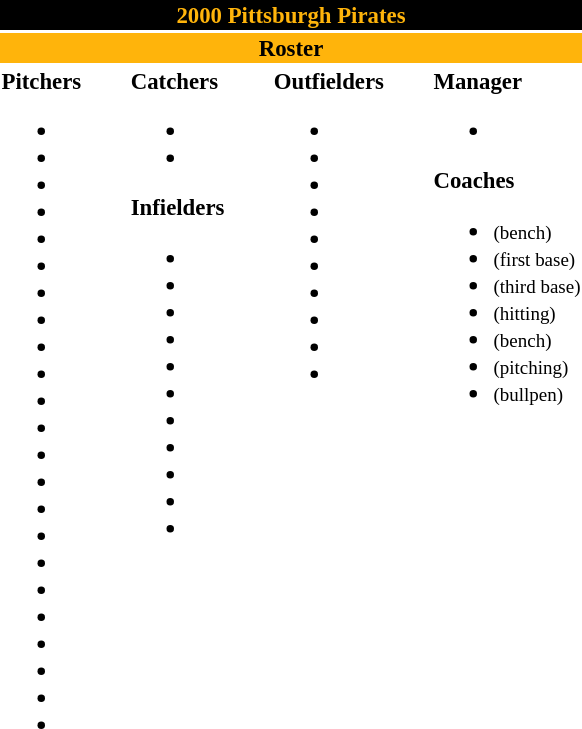<table class="toccolours" style="font-size: 95%;">
<tr>
<th colspan="10" style="background-color: black; color: #FFB40B; text-align: center;">2000 Pittsburgh Pirates</th>
</tr>
<tr>
<td colspan="10" style="background-color: #FFB40B; color: black; text-align: center;"><strong>Roster</strong></td>
</tr>
<tr>
<td valign="top"><strong>Pitchers</strong><br><ul><li></li><li></li><li></li><li></li><li></li><li></li><li></li><li></li><li></li><li></li><li></li><li></li><li></li><li></li><li></li><li></li><li></li><li></li><li></li><li></li><li></li><li></li><li></li></ul></td>
<td width="25px"></td>
<td valign="top"><strong>Catchers</strong><br><ul><li></li><li></li></ul><strong>Infielders</strong><ul><li></li><li></li><li></li><li></li><li></li><li></li><li></li><li></li><li></li><li></li><li></li></ul></td>
<td width="25px"></td>
<td valign="top"><strong>Outfielders</strong><br><ul><li></li><li></li><li></li><li></li><li></li><li></li><li></li><li></li><li></li><li></li></ul></td>
<td width="25px"></td>
<td valign="top"><strong>Manager</strong><br><ul><li></li></ul><strong>Coaches</strong><ul><li> <small>(bench)</small></li><li> <small>(first base)</small></li><li> <small>(third base)</small></li><li> <small>(hitting)</small></li><li> <small>(bench)</small></li><li> <small>(pitching)</small></li><li> <small>(bullpen)</small></li></ul></td>
</tr>
</table>
